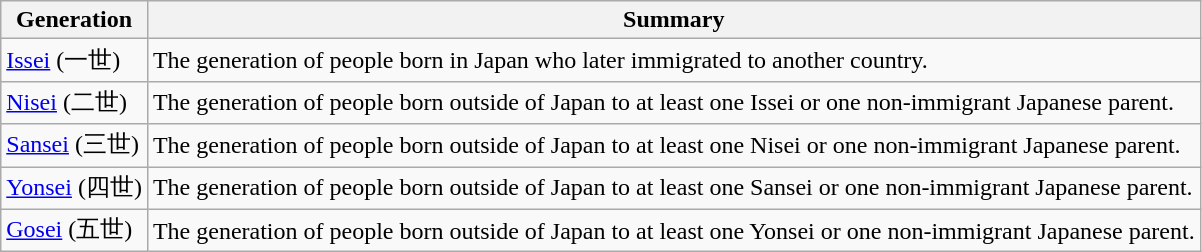<table class="wikitable ">
<tr>
<th>Generation</th>
<th>Summary</th>
</tr>
<tr>
<td><a href='#'>Issei</a> (一世)</td>
<td>The generation of people born in Japan who later immigrated to another country.</td>
</tr>
<tr>
<td><a href='#'>Nisei</a> (二世)</td>
<td>The generation of people born outside of Japan to at least one Issei or one non-immigrant Japanese parent.</td>
</tr>
<tr>
<td><a href='#'>Sansei</a> (三世)</td>
<td>The generation of people born outside of Japan to at least one Nisei or one non-immigrant Japanese parent.</td>
</tr>
<tr>
<td><a href='#'>Yonsei</a> (四世)</td>
<td>The generation of people born outside of Japan to at least one Sansei or one non-immigrant Japanese parent.</td>
</tr>
<tr>
<td><a href='#'>Gosei</a> (五世)</td>
<td>The generation of people born outside of Japan to at least one Yonsei or one non-immigrant Japanese parent.</td>
</tr>
</table>
